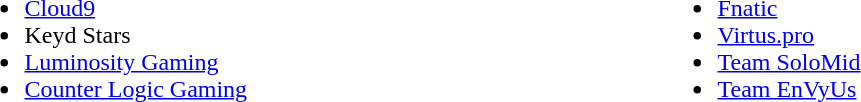<table cellspacing="10">
<tr>
<td valign="top" width="450px"><br><ul><li><a href='#'>Cloud9</a></li><li>Keyd Stars</li><li><a href='#'>Luminosity Gaming</a></li><li><a href='#'>Counter Logic Gaming</a></li></ul></td>
<td valign="top"><br><ul><li><a href='#'>Fnatic</a></li><li><a href='#'>Virtus.pro</a></li><li><a href='#'>Team SoloMid</a></li><li><a href='#'>Team EnVyUs</a></li></ul></td>
</tr>
<tr>
</tr>
</table>
